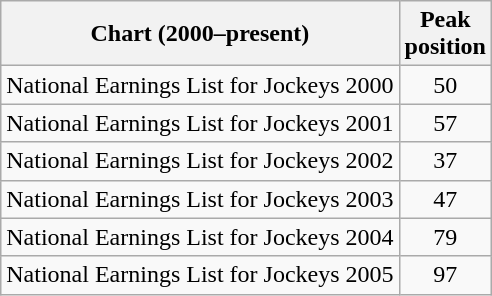<table class="wikitable sortable">
<tr>
<th>Chart (2000–present)</th>
<th>Peak<br>position</th>
</tr>
<tr>
<td>National Earnings List for Jockeys 2000</td>
<td style="text-align:center;">50</td>
</tr>
<tr>
<td>National Earnings List for Jockeys 2001</td>
<td style="text-align:center;">57</td>
</tr>
<tr>
<td>National Earnings List for Jockeys 2002</td>
<td style="text-align:center;">37</td>
</tr>
<tr>
<td>National Earnings List for Jockeys 2003</td>
<td style="text-align:center;">47</td>
</tr>
<tr>
<td>National Earnings List for Jockeys 2004</td>
<td style="text-align:center;">79</td>
</tr>
<tr>
<td>National Earnings List for Jockeys 2005</td>
<td style="text-align:center;">97</td>
</tr>
</table>
